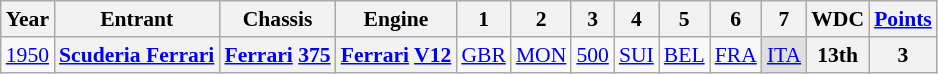<table class="wikitable" style="text-align:center; font-size:90%">
<tr>
<th>Year</th>
<th>Entrant</th>
<th>Chassis</th>
<th>Engine</th>
<th>1</th>
<th>2</th>
<th>3</th>
<th>4</th>
<th>5</th>
<th>6</th>
<th>7</th>
<th>WDC</th>
<th><a href='#'>Points</a></th>
</tr>
<tr>
<td><a href='#'>1950</a></td>
<th><a href='#'>Scuderia Ferrari</a></th>
<th><a href='#'>Ferrari</a> <a href='#'>375</a></th>
<th><a href='#'>Ferrari</a> <a href='#'>V12</a></th>
<td><a href='#'>GBR</a></td>
<td><a href='#'>MON</a></td>
<td><a href='#'>500</a></td>
<td><a href='#'>SUI</a></td>
<td><a href='#'>BEL</a></td>
<td><a href='#'>FRA</a></td>
<td style="background:#DFDFDF;"><a href='#'>ITA</a><br></td>
<th>13th</th>
<th>3</th>
</tr>
</table>
